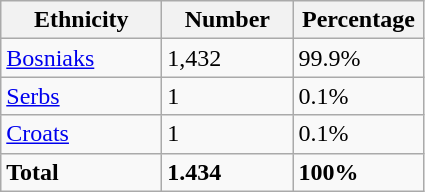<table class="wikitable">
<tr>
<th width="100px">Ethnicity</th>
<th width="80px">Number</th>
<th width="80px">Percentage</th>
</tr>
<tr>
<td><a href='#'>Bosniaks</a></td>
<td>1,432</td>
<td>99.9%</td>
</tr>
<tr>
<td><a href='#'>Serbs</a></td>
<td>1</td>
<td>0.1%</td>
</tr>
<tr>
<td><a href='#'>Croats</a></td>
<td>1</td>
<td>0.1%</td>
</tr>
<tr>
<td><strong>Total</strong></td>
<td><strong>1.434</strong></td>
<td><strong>100%</strong></td>
</tr>
</table>
